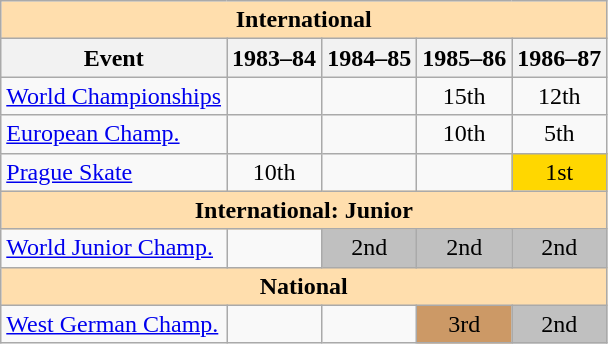<table class="wikitable" style="text-align:center">
<tr>
<th style="background-color: #ffdead; " colspan=5 align=center>International</th>
</tr>
<tr>
<th>Event</th>
<th>1983–84</th>
<th>1984–85</th>
<th>1985–86</th>
<th>1986–87</th>
</tr>
<tr>
<td align=left><a href='#'>World Championships</a></td>
<td></td>
<td></td>
<td>15th</td>
<td>12th</td>
</tr>
<tr>
<td align=left><a href='#'>European Champ.</a></td>
<td></td>
<td></td>
<td>10th</td>
<td>5th</td>
</tr>
<tr>
<td align=left><a href='#'>Prague Skate</a></td>
<td>10th</td>
<td></td>
<td></td>
<td bgcolor=gold>1st</td>
</tr>
<tr>
<th style="background-color: #ffdead; " colspan=5 align=center>International: Junior</th>
</tr>
<tr>
<td align=left><a href='#'>World Junior Champ.</a></td>
<td></td>
<td bgcolor=silver>2nd</td>
<td bgcolor=silver>2nd</td>
<td bgcolor=silver>2nd</td>
</tr>
<tr>
<th style="background-color: #ffdead; " colspan=5 align=center>National</th>
</tr>
<tr>
<td align=left><a href='#'>West German Champ.</a></td>
<td></td>
<td></td>
<td bgcolor=cc9966>3rd</td>
<td bgcolor=silver>2nd</td>
</tr>
</table>
